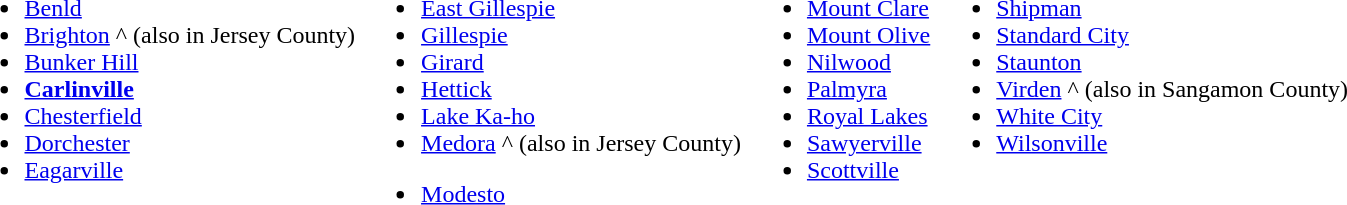<table>
<tr valign="top">
<td><br><ul><li><a href='#'>Benld</a></li><li><a href='#'>Brighton</a> ^ (also in Jersey County)</li><li><a href='#'>Bunker Hill</a></li><li><a href='#'><strong>Carlinville</strong></a></li><li><a href='#'>Chesterfield</a></li><li><a href='#'>Dorchester</a></li><li><a href='#'>Eagarville</a></li></ul></td>
<td><br><ul><li><a href='#'>East Gillespie</a></li><li><a href='#'>Gillespie</a></li><li><a href='#'>Girard</a></li><li><a href='#'>Hettick</a></li><li><a href='#'>Lake Ka-ho</a></li><li><a href='#'>Medora</a> ^ (also in Jersey County)</li></ul><ul><li><a href='#'>Modesto</a></li></ul></td>
<td><br><ul><li><a href='#'>Mount Clare</a></li><li><a href='#'>Mount Olive</a></li><li><a href='#'>Nilwood</a></li><li><a href='#'>Palmyra</a></li><li><a href='#'>Royal Lakes</a></li><li><a href='#'>Sawyerville</a></li><li><a href='#'>Scottville</a></li></ul></td>
<td><br><ul><li><a href='#'>Shipman</a></li><li><a href='#'>Standard City</a></li><li><a href='#'>Staunton</a></li><li><a href='#'>Virden</a> ^ (also in Sangamon County)</li><li><a href='#'>White City</a></li><li><a href='#'>Wilsonville</a></li></ul></td>
</tr>
</table>
